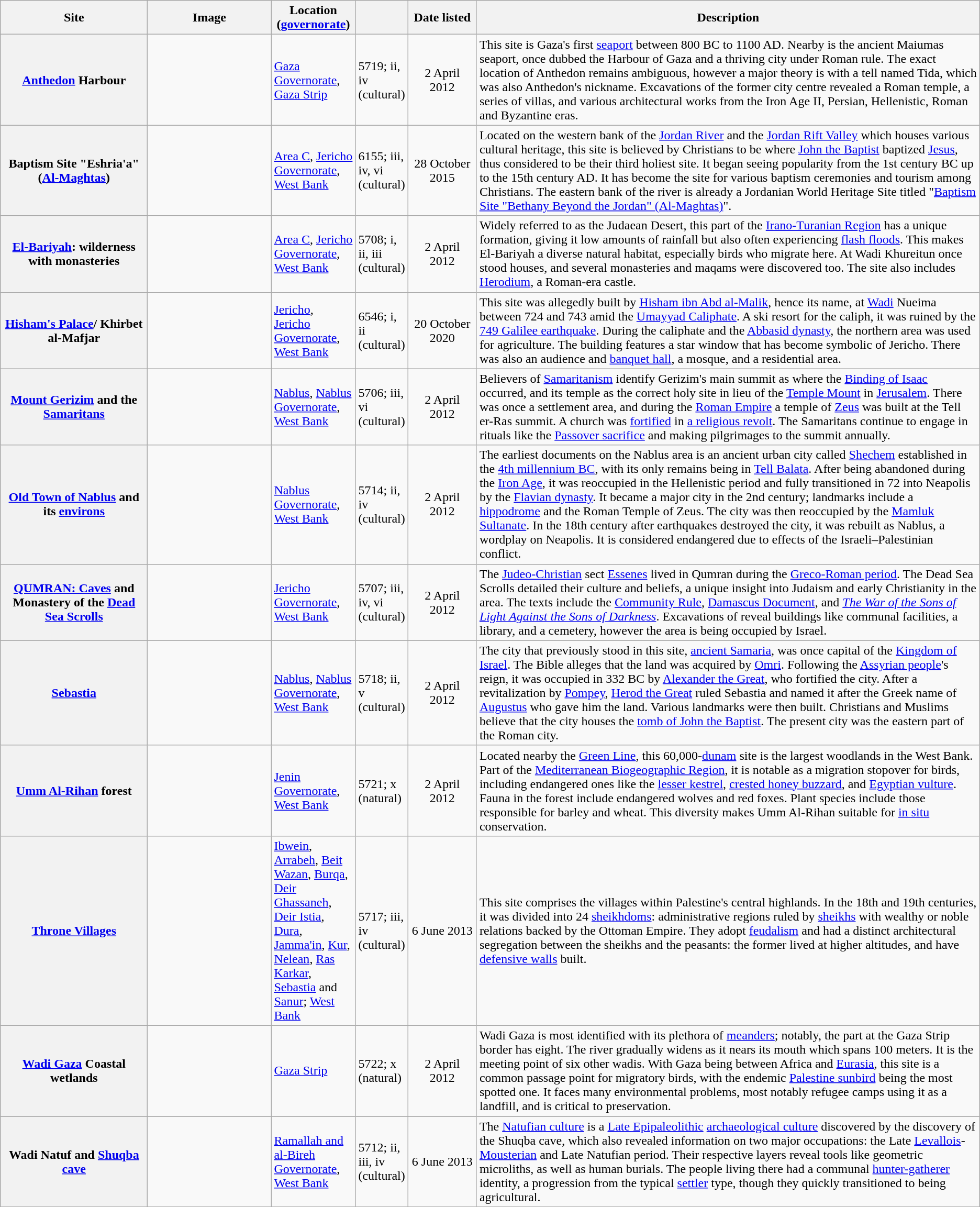<table class="wikitable sortable plainrowheaders">
<tr>
<th style="width:180px;" scope="col">Site</th>
<th class="unsortable" style="width:150px;" scope="col">Image</th>
<th style="width:100px;" scope="col">Location (<a href='#'>governorate</a>)</th>
<th style="width:50px;" scope="col"></th>
<th style="width:80px;" scope="col">Date listed</th>
<th scope="col" class="unsortable">Description</th>
</tr>
<tr>
<th scope="row"><a href='#'>Anthedon</a> Harbour</th>
<td></td>
<td><a href='#'>Gaza Governorate</a>, <a href='#'>Gaza Strip</a></td>
<td>5719; ii, iv (cultural)</td>
<td align="center">2 April 2012</td>
<td>This site is Gaza's first <a href='#'>seaport</a> between 800 BC to 1100 AD. Nearby is the ancient Maiumas seaport, once dubbed the Harbour of Gaza and a thriving city under Roman rule. The exact location of Anthedon remains ambiguous, however a major theory is with a tell named Tida, which was also Anthedon's nickname. Excavations of the former city centre revealed a Roman temple, a series of villas, and various architectural works from the Iron Age II, Persian, Hellenistic, Roman and Byzantine eras. </td>
</tr>
<tr>
<th scope="row">Baptism Site "Eshria'a" (<a href='#'>Al-Maghtas</a>)</th>
<td></td>
<td><a href='#'>Area C</a>, <a href='#'>Jericho Governorate</a>, <a href='#'>West Bank</a></td>
<td>6155; iii, iv, vi (cultural)</td>
<td align="center">28 October 2015</td>
<td>Located on the western bank of the <a href='#'>Jordan River</a> and the <a href='#'>Jordan Rift Valley</a> which houses various cultural heritage, this site is believed by Christians to be where <a href='#'>John the Baptist</a> baptized <a href='#'>Jesus</a>, thus considered to be their third holiest site. It began seeing popularity from the 1st century BC up to the 15th century AD. It has become the site for various baptism ceremonies and tourism among Christians. The eastern bank of the river is already a Jordanian World Heritage Site titled "<a href='#'>Baptism Site "Bethany Beyond the Jordan" (Al-Maghtas)</a>".</td>
</tr>
<tr>
<th scope="row"><a href='#'>El-Bariyah</a>: wilderness with monasteries</th>
<td></td>
<td><a href='#'>Area C</a>, <a href='#'>Jericho Governorate</a>, <a href='#'>West Bank</a></td>
<td>5708; i, ii, iii (cultural)</td>
<td align="center">2 April 2012</td>
<td>Widely referred to as the Judaean Desert, this part of the <a href='#'>Irano-Turanian Region</a> has a unique formation, giving it low amounts of rainfall but also often experiencing <a href='#'>flash floods</a>. This makes El-Bariyah a diverse natural habitat, especially birds who migrate here. At Wadi Khureitun once stood houses, and several monasteries and maqams were discovered too. The site also includes <a href='#'>Herodium</a>, a Roman-era castle.</td>
</tr>
<tr>
<th scope="row"><a href='#'>Hisham's Palace</a>/ Khirbet al-Mafjar</th>
<td></td>
<td><a href='#'>Jericho</a>, <a href='#'>Jericho Governorate</a>, <a href='#'>West Bank</a></td>
<td>6546; i, ii (cultural)</td>
<td align="center">20 October 2020</td>
<td>This site was allegedly built by <a href='#'>Hisham ibn Abd al-Malik</a>, hence its name, at <a href='#'>Wadi</a> Nueima between 724 and 743 amid the <a href='#'>Umayyad Caliphate</a>. A ski resort for the caliph, it was ruined by the <a href='#'>749 Galilee earthquake</a>. During the caliphate and the <a href='#'>Abbasid dynasty</a>, the northern area was used for agriculture. The building features a star window that has become symbolic of Jericho. There was also an audience and <a href='#'>banquet hall</a>, a mosque, and a residential area.</td>
</tr>
<tr>
<th scope="row"><a href='#'>Mount Gerizim</a> and the <a href='#'>Samaritans</a></th>
<td></td>
<td><a href='#'>Nablus</a>, <a href='#'>Nablus Governorate</a>, <a href='#'>West Bank</a></td>
<td>5706; iii, vi (cultural)</td>
<td align="center">2 April 2012</td>
<td>Believers of <a href='#'>Samaritanism</a> identify Gerizim's main summit as where the <a href='#'>Binding of Isaac</a> occurred, and its temple as the correct holy site in lieu of the <a href='#'>Temple Mount</a> in <a href='#'>Jerusalem</a>. There was once a settlement area, and during the <a href='#'>Roman Empire</a> a temple of <a href='#'>Zeus</a> was built at the Tell er-Ras summit. A church was <a href='#'>fortified</a> in <a href='#'>a religious revolt</a>. The Samaritans continue to engage in rituals like the <a href='#'>Passover sacrifice</a> and making pilgrimages to the summit annually.</td>
</tr>
<tr>
<th scope="row"><a href='#'>Old Town of Nablus</a> and its <a href='#'>environs</a></th>
<td></td>
<td><a href='#'>Nablus Governorate</a>, <a href='#'>West Bank</a></td>
<td>5714; ii, iv (cultural)</td>
<td align="center">2 April 2012</td>
<td>The earliest documents on the Nablus area is an ancient urban city called <a href='#'>Shechem</a> established in the <a href='#'>4th millennium BC</a>, with its only remains being in <a href='#'>Tell Balata</a>. After being abandoned during the <a href='#'>Iron Age</a>, it was reoccupied in the Hellenistic period and fully transitioned in 72 into Neapolis by the <a href='#'>Flavian dynasty</a>. It became a major city in the 2nd century; landmarks include a <a href='#'>hippodrome</a> and the Roman Temple of Zeus. The city was then reoccupied by the <a href='#'>Mamluk Sultanate</a>. In the 18th century after earthquakes destroyed the city, it was rebuilt as Nablus, a wordplay on Neapolis. It is considered endangered due to effects of the Israeli–Palestinian conflict.</td>
</tr>
<tr>
<th scope="row"><a href='#'>QUMRAN: Caves</a> and Monastery of the <a href='#'>Dead Sea Scrolls</a></th>
<td></td>
<td><a href='#'>Jericho Governorate</a>, <a href='#'>West Bank</a></td>
<td>5707; iii, iv, vi (cultural)</td>
<td align="center">2 April 2012</td>
<td>The <a href='#'>Judeo-Christian</a> sect <a href='#'>Essenes</a> lived in Qumran during the <a href='#'>Greco-Roman period</a>. The Dead Sea Scrolls detailed their culture and beliefs, a unique insight into Judaism and early Christianity in the area. The texts include the <a href='#'>Community Rule</a>, <a href='#'>Damascus Document</a>, and <em><a href='#'>The War of the Sons of Light Against the Sons of Darkness</a></em>. Excavations of reveal buildings like communal facilities, a library, and a cemetery, however the area is being occupied by Israel.</td>
</tr>
<tr>
<th scope="row"><a href='#'>Sebastia</a></th>
<td></td>
<td><a href='#'>Nablus</a>, <a href='#'>Nablus Governorate</a>, <a href='#'>West Bank</a></td>
<td>5718; ii, v (cultural)</td>
<td align="center">2 April 2012</td>
<td>The city that previously stood in this site, <a href='#'>ancient Samaria</a>, was once capital of the <a href='#'>Kingdom of Israel</a>. The Bible alleges that the land was acquired by <a href='#'>Omri</a>. Following the <a href='#'>Assyrian people</a>'s reign, it was occupied in 332 BC by <a href='#'>Alexander the Great</a>, who fortified the city. After a revitalization by <a href='#'>Pompey</a>, <a href='#'>Herod the Great</a> ruled Sebastia and named it after the Greek name of <a href='#'>Augustus</a> who gave him the land. Various landmarks were then built. Christians and Muslims believe that the city houses the <a href='#'>tomb of John the Baptist</a>. The present city was the eastern part of the Roman city.</td>
</tr>
<tr>
<th scope="row"><a href='#'>Umm Al-Rihan</a> forest</th>
<td></td>
<td><a href='#'>Jenin Governorate</a>, <a href='#'>West Bank</a></td>
<td>5721; x (natural)</td>
<td align="center">2 April 2012</td>
<td>Located nearby the <a href='#'>Green Line</a>, this 60,000-<a href='#'>dunam</a> site is the largest woodlands in the West Bank. Part of the <a href='#'>Mediterranean Biogeographic Region</a>, it is notable as a migration stopover for birds, including endangered ones like the <a href='#'>lesser kestrel</a>, <a href='#'>crested honey buzzard</a>, and <a href='#'>Egyptian vulture</a>. Fauna in the forest include endangered wolves and red foxes. Plant species include those responsible for barley and wheat. This diversity makes Umm Al-Rihan suitable for <a href='#'>in situ</a> conservation.</td>
</tr>
<tr>
<th scope="row"><a href='#'>Throne Villages</a></th>
<td></td>
<td><a href='#'>Ibwein</a>, <a href='#'>Arrabeh</a>, <a href='#'>Beit Wazan</a>, <a href='#'>Burqa</a>, <a href='#'>Deir Ghassaneh</a>, <a href='#'>Deir Istia</a>, <a href='#'>Dura</a>, <a href='#'>Jamma'in</a>, <a href='#'>Kur</a>, <a href='#'>Nelean</a>, <a href='#'>Ras Karkar</a>, <a href='#'>Sebastia</a> and <a href='#'>Sanur</a>; <a href='#'>West Bank</a></td>
<td>5717; iii, iv (cultural)</td>
<td align="center">6 June 2013</td>
<td>This site comprises the villages within Palestine's central highlands. In the 18th and 19th centuries, it was divided into 24 <a href='#'>sheikhdoms</a>: administrative regions ruled by <a href='#'>sheikhs</a> with wealthy or noble relations backed by the Ottoman Empire. They adopt <a href='#'>feudalism</a> and had a distinct architectural segregation between the sheikhs and the peasants: the former lived at higher altitudes, and have <a href='#'>defensive walls</a> built.</td>
</tr>
<tr>
<th scope="row"><a href='#'>Wadi Gaza</a> Coastal wetlands</th>
<td></td>
<td><a href='#'>Gaza Strip</a></td>
<td>5722; x (natural)</td>
<td align="center">2 April 2012</td>
<td>Wadi Gaza is most identified with its plethora of <a href='#'>meanders</a>; notably, the part at the Gaza Strip border has eight. The river gradually widens as it nears its mouth which spans 100 meters. It is the meeting point of six other wadis. With Gaza being between Africa and <a href='#'>Eurasia</a>, this site is a common passage point for migratory birds, with the endemic <a href='#'>Palestine sunbird</a> being the most spotted one. It faces many environmental problems, most notably refugee camps using it as a landfill, and is critical to preservation.</td>
</tr>
<tr>
<th scope="row">Wadi Natuf and <a href='#'>Shuqba cave</a></th>
<td></td>
<td><a href='#'>Ramallah and al-Bireh Governorate</a>, <a href='#'>West Bank</a></td>
<td>5712; ii, iii, iv (cultural)</td>
<td align="center">6 June 2013</td>
<td>The <a href='#'>Natufian culture</a> is a <a href='#'>Late Epipaleolithic</a> <a href='#'>archaeological culture</a> discovered by the discovery of the Shuqba cave, which also revealed information on two major occupations: the Late <a href='#'>Levallois</a>-<a href='#'>Mousterian</a> and Late Natufian period. Their respective layers reveal tools like geometric microliths, as well as human burials. The people living there had a communal <a href='#'>hunter-gatherer</a> identity, a progression from the typical <a href='#'>settler</a> type, though they quickly transitioned to being agricultural.</td>
</tr>
</table>
